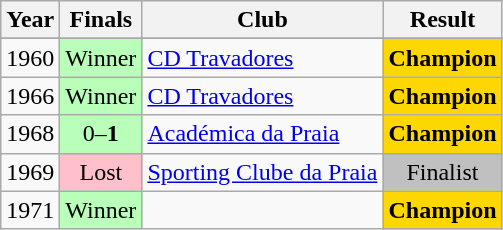<table class="wikitable">
<tr style="background:#efefef;">
<th>Year</th>
<th>Finals</th>
<th>Club</th>
<th>Result</th>
</tr>
<tr>
</tr>
<tr>
<td>1960</td>
<td bgcolor=B9FFB9>Winner</td>
<td><a href='#'>CD Travadores</a></td>
<td bgcolor=gold><strong>Champion</strong></td>
</tr>
<tr>
<td>1966</td>
<td bgcolor=B9FFB9>Winner</td>
<td><a href='#'>CD Travadores</a></td>
<td bgcolor=gold><strong>Champion</strong></td>
</tr>
<tr>
<td>1968</td>
<td align=center bgcolor=B9FFB9>0–<strong>1</strong></td>
<td><a href='#'>Académica da Praia</a></td>
<td bgcolor=gold><strong>Champion</strong></td>
</tr>
<tr>
<td>1969</td>
<td align=center bgcolor=FFC0CB>Lost</td>
<td><a href='#'>Sporting Clube da Praia</a></td>
<td align=center bgcolor=silver>Finalist</td>
</tr>
<tr>
<td>1971</td>
<td bgcolor=B9FFB9>Winner</td>
<td></td>
<td bgcolor=gold><strong>Champion</strong></td>
</tr>
</table>
